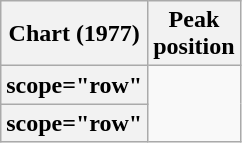<table class="wikitable plainrowheaders sortable">
<tr>
<th scope="col">Chart (1977)</th>
<th scope="col">Peak<br>position</th>
</tr>
<tr>
<th>scope="row"</th>
</tr>
<tr>
<th>scope="row"</th>
</tr>
</table>
